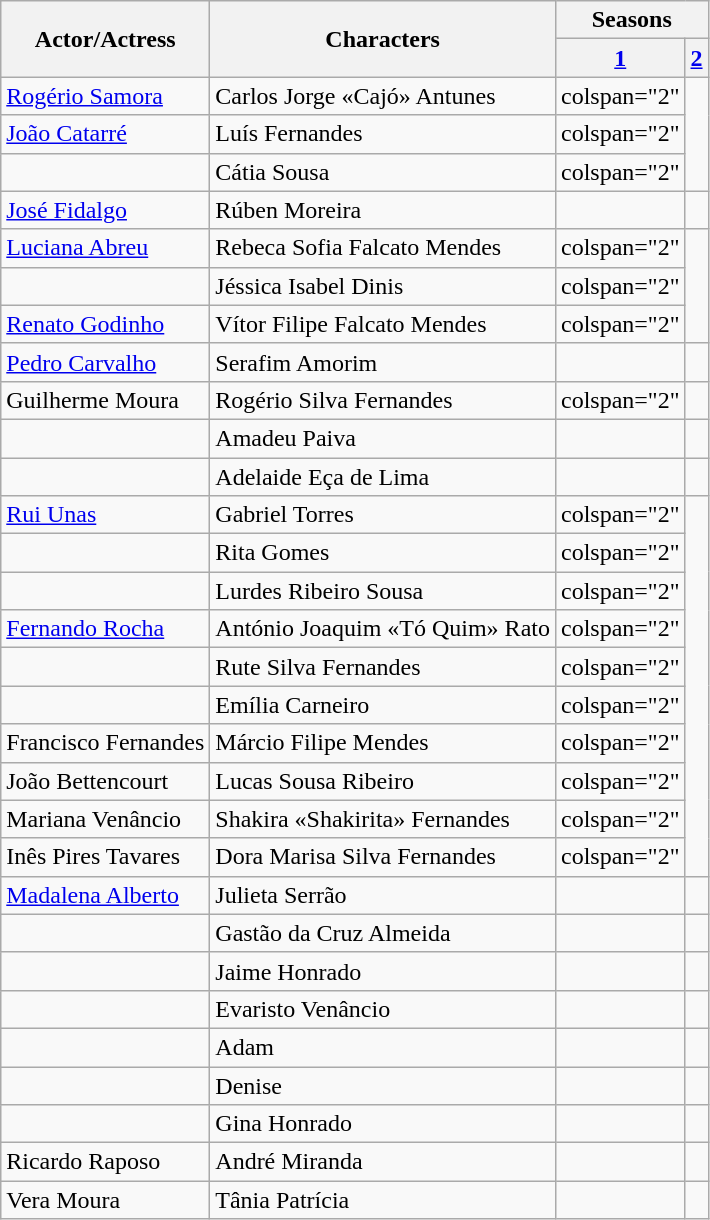<table class="wikitable">
<tr>
<th rowspan="2">Actor/Actress</th>
<th rowspan="2">Characters</th>
<th colspan="2">Seasons</th>
</tr>
<tr>
<th><a href='#'>1</a></th>
<th><a href='#'>2</a></th>
</tr>
<tr>
<td><a href='#'>Rogério Samora</a></td>
<td>Carlos Jorge «Cajó» Antunes</td>
<td>colspan="2" </td>
</tr>
<tr>
<td><a href='#'>João Catarré</a></td>
<td>Luís Fernandes</td>
<td>colspan="2" </td>
</tr>
<tr>
<td></td>
<td>Cátia Sousa</td>
<td>colspan="2" </td>
</tr>
<tr>
<td><a href='#'>José Fidalgo</a></td>
<td>Rúben Moreira</td>
<td></td>
<td></td>
</tr>
<tr>
<td><a href='#'>Luciana Abreu</a></td>
<td>Rebeca Sofia Falcato Mendes</td>
<td>colspan="2" </td>
</tr>
<tr>
<td></td>
<td>Jéssica Isabel Dinis</td>
<td>colspan="2" </td>
</tr>
<tr>
<td><a href='#'>Renato Godinho</a></td>
<td>Vítor Filipe Falcato Mendes</td>
<td>colspan="2" </td>
</tr>
<tr>
<td><a href='#'>Pedro Carvalho</a></td>
<td>Serafim Amorim</td>
<td></td>
<td></td>
</tr>
<tr>
<td>Guilherme Moura</td>
<td>Rogério Silva Fernandes</td>
<td>colspan="2" </td>
</tr>
<tr>
<td></td>
<td>Amadeu Paiva</td>
<td></td>
<td></td>
</tr>
<tr>
<td></td>
<td>Adelaide Eça de Lima</td>
<td></td>
<td></td>
</tr>
<tr>
<td><a href='#'>Rui Unas</a></td>
<td>Gabriel Torres</td>
<td>colspan="2" </td>
</tr>
<tr>
<td></td>
<td>Rita Gomes</td>
<td>colspan="2" </td>
</tr>
<tr>
<td></td>
<td>Lurdes Ribeiro Sousa</td>
<td>colspan="2" </td>
</tr>
<tr>
<td><a href='#'>Fernando Rocha</a></td>
<td>António Joaquim «Tó Quim» Rato</td>
<td>colspan="2" </td>
</tr>
<tr>
<td></td>
<td>Rute Silva Fernandes</td>
<td>colspan="2" </td>
</tr>
<tr>
<td></td>
<td>Emília Carneiro</td>
<td>colspan="2" </td>
</tr>
<tr>
<td>Francisco Fernandes</td>
<td>Márcio Filipe Mendes</td>
<td>colspan="2" </td>
</tr>
<tr>
<td>João Bettencourt</td>
<td>Lucas Sousa Ribeiro</td>
<td>colspan="2" </td>
</tr>
<tr>
<td>Mariana Venâncio</td>
<td>Shakira «Shakirita» Fernandes</td>
<td>colspan="2" </td>
</tr>
<tr>
<td>Inês Pires Tavares</td>
<td>Dora Marisa Silva Fernandes</td>
<td>colspan="2" </td>
</tr>
<tr>
<td><a href='#'>Madalena Alberto</a></td>
<td>Julieta Serrão</td>
<td></td>
<td></td>
</tr>
<tr>
<td></td>
<td>Gastão da Cruz Almeida</td>
<td></td>
<td></td>
</tr>
<tr>
<td></td>
<td>Jaime Honrado</td>
<td></td>
<td></td>
</tr>
<tr>
<td></td>
<td>Evaristo Venâncio</td>
<td></td>
<td></td>
</tr>
<tr>
<td></td>
<td>Adam</td>
<td></td>
<td></td>
</tr>
<tr>
<td></td>
<td>Denise</td>
<td></td>
<td></td>
</tr>
<tr>
<td></td>
<td>Gina Honrado</td>
<td></td>
<td></td>
</tr>
<tr>
<td>Ricardo Raposo</td>
<td>André Miranda</td>
<td></td>
<td></td>
</tr>
<tr>
<td>Vera Moura</td>
<td>Tânia Patrícia</td>
<td></td>
<td></td>
</tr>
</table>
